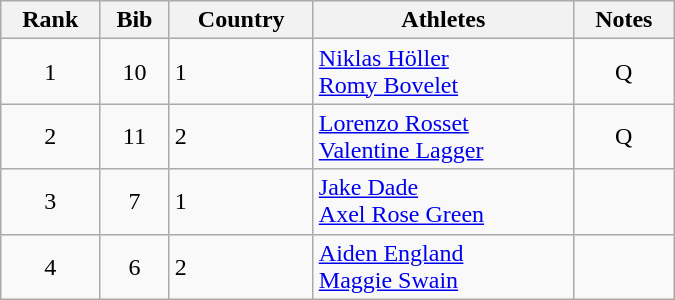<table class="wikitable" style="text-align:center; width:450px">
<tr>
<th>Rank</th>
<th>Bib</th>
<th>Country</th>
<th>Athletes</th>
<th>Notes</th>
</tr>
<tr>
<td>1</td>
<td>10</td>
<td align=left> 1</td>
<td align=left><a href='#'>Niklas Höller</a><br><a href='#'>Romy Bovelet</a></td>
<td>Q</td>
</tr>
<tr>
<td>2</td>
<td>11</td>
<td align=left> 2</td>
<td align=left><a href='#'>Lorenzo Rosset</a><br><a href='#'>Valentine Lagger</a></td>
<td>Q</td>
</tr>
<tr>
<td>3</td>
<td>7</td>
<td align=left> 1</td>
<td align=left><a href='#'>Jake Dade</a><br><a href='#'>Axel Rose Green</a></td>
<td></td>
</tr>
<tr>
<td>4</td>
<td>6</td>
<td align=left> 2</td>
<td align=left><a href='#'>Aiden England</a><br><a href='#'>Maggie Swain</a></td>
<td></td>
</tr>
</table>
